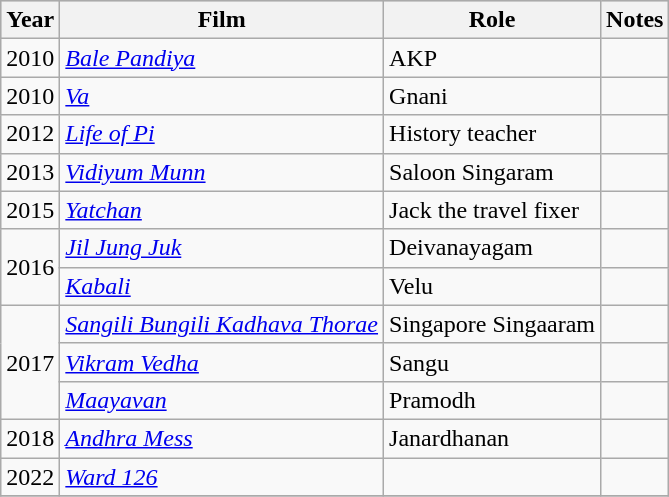<table class="wikitable">
<tr style="background:#ccc; text-align:center;">
<th>Year</th>
<th>Film</th>
<th>Role</th>
<th>Notes</th>
</tr>
<tr>
<td>2010</td>
<td><em><a href='#'>Bale Pandiya</a></em></td>
<td>AKP</td>
<td></td>
</tr>
<tr>
<td>2010</td>
<td><em><a href='#'>Va</a></em></td>
<td>Gnani</td>
<td></td>
</tr>
<tr>
<td>2012</td>
<td><em><a href='#'>Life of Pi</a></em></td>
<td>History teacher</td>
<td></td>
</tr>
<tr>
<td>2013</td>
<td><em><a href='#'>Vidiyum Munn</a></em></td>
<td>Saloon Singaram</td>
<td></td>
</tr>
<tr>
<td>2015</td>
<td><em><a href='#'>Yatchan</a></em></td>
<td>Jack the travel fixer</td>
<td></td>
</tr>
<tr>
<td rowspan="2">2016</td>
<td><em><a href='#'>Jil Jung Juk</a></em></td>
<td>Deivanayagam</td>
<td></td>
</tr>
<tr>
<td><em><a href='#'>Kabali</a></em></td>
<td>Velu</td>
<td></td>
</tr>
<tr>
<td rowspan="3">2017</td>
<td><em><a href='#'>Sangili Bungili Kadhava Thorae</a></em></td>
<td>Singapore Singaaram</td>
<td></td>
</tr>
<tr>
<td><em><a href='#'>Vikram Vedha</a></em></td>
<td>Sangu</td>
<td></td>
</tr>
<tr>
<td><em><a href='#'>Maayavan</a></em></td>
<td>Pramodh</td>
<td></td>
</tr>
<tr>
<td>2018</td>
<td><em><a href='#'>Andhra Mess</a></em></td>
<td>Janardhanan</td>
<td></td>
</tr>
<tr>
<td>2022</td>
<td><em><a href='#'>Ward 126</a></em></td>
<td></td>
<td></td>
</tr>
<tr>
</tr>
</table>
